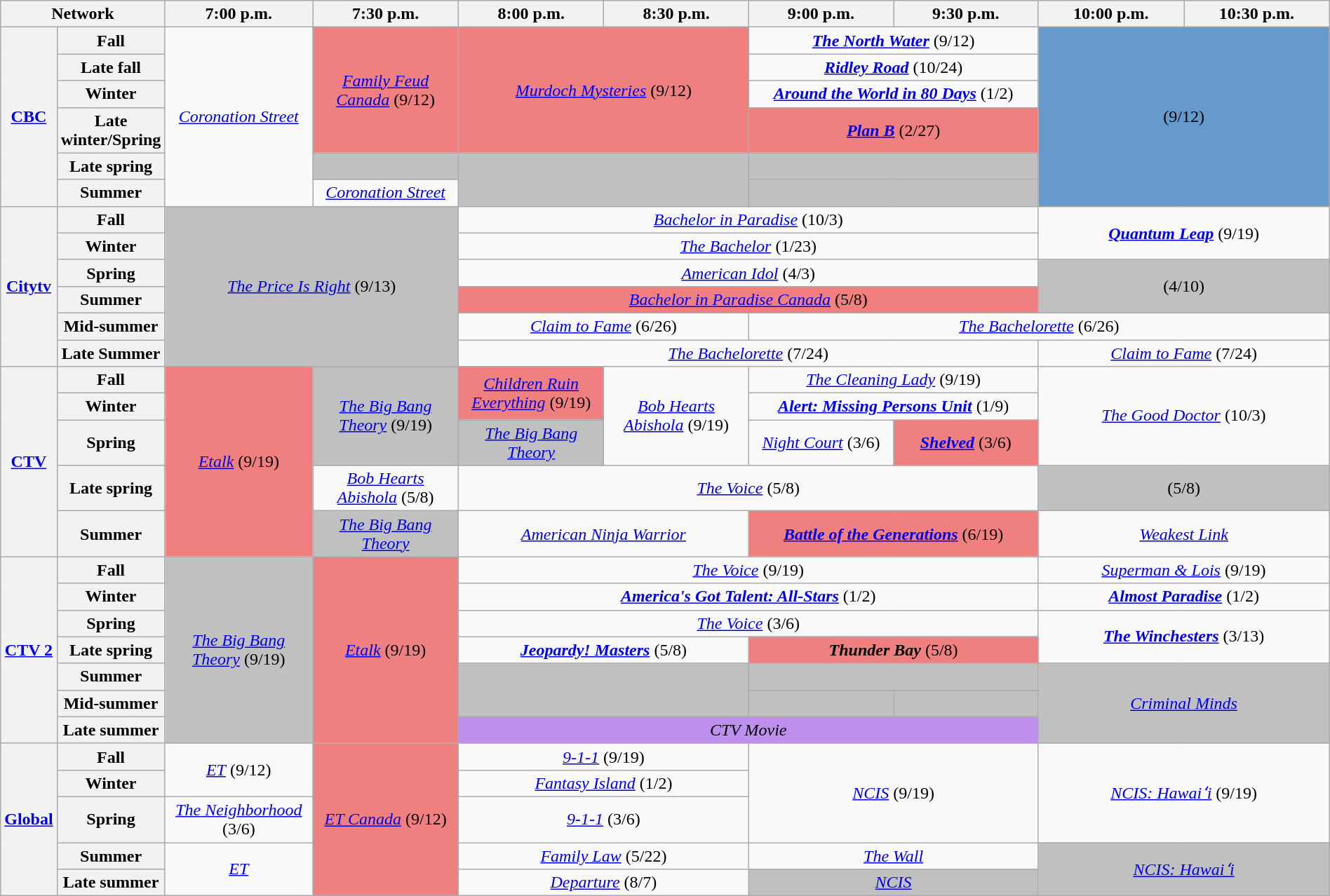<table class=wikitable style=width:100%;margin-right:0;text-align:center>
<tr>
<th style=width:8% colspan=2>Network</th>
<th style=width:11.5%>7:00 p.m.</th>
<th style=width:11.5%>7:30 p.m.</th>
<th style=width:11.5%>8:00 p.m.</th>
<th style=width:11.5%>8:30 p.m.</th>
<th style=width:11.5%>9:00 p.m.</th>
<th style=width:11.5%>9:30 p.m.</th>
<th style=width:11.5%>10:00 p.m.</th>
<th style=width:11.5%>10:30 p.m.</th>
</tr>
<tr>
<th rowspan=6><a href='#'>CBC</a></th>
<th>Fall</th>
<td rowspan=6><em><a href='#'>Coronation Street</a></em></td>
<td rowspan=4 style=background:#F08080><em><a href='#'>Family Feud Canada</a></em> (9/12)</td>
<td rowspan=4 colspan=2 style=background:#F08080><em><a href='#'>Murdoch Mysteries</a></em> (9/12)</td>
<td colspan=2><strong><em><a href='#'>The North Water</a></em></strong> (9/12)</td>
<td rowspan=6 colspan=2 style=background:#6699CC> (9/12)</td>
</tr>
<tr>
<th>Late fall</th>
<td colspan=2><strong><em><a href='#'>Ridley Road</a></em></strong> (10/24)</td>
</tr>
<tr>
<th>Winter</th>
<td colspan=2><strong><em><a href='#'>Around the World in 80 Days</a></em></strong> (1/2)</td>
</tr>
<tr>
<th>Late winter/Spring</th>
<td colspan=2  style=background:#F08080><strong><em><a href='#'>Plan B</a></em></strong> (2/27)</td>
</tr>
<tr>
<th>Late spring</th>
<td style=background:#C0C0C0> </td>
<td colspan=2 rowspan=2 style=background:#C0C0C0> </td>
<td colspan=2 style=background:#C0C0C0> </td>
</tr>
<tr>
<th>Summer</th>
<td><em><a href='#'>Coronation Street</a></em></td>
<td colspan=2 style=background:#C0C0C0> </td>
</tr>
<tr>
<th rowspan=6><a href='#'>Citytv</a></th>
<th>Fall</th>
<td colspan=2 style=background:#C0C0C0 rowspan=6><em><a href='#'>The Price Is Right</a></em>  (9/13)</td>
<td colspan=4><em><a href='#'>Bachelor in Paradise</a></em> (10/3)</td>
<td colspan=2 rowspan=2><strong><em><a href='#'>Quantum Leap</a></em></strong> (9/19)</td>
</tr>
<tr>
<th>Winter</th>
<td colspan=4><em><a href='#'>The Bachelor</a></em> (1/23)</td>
</tr>
<tr>
<th>Spring</th>
<td colspan=4><em><a href='#'>American Idol</a></em> (4/3)</td>
<td colspan=2 rowspan=2 style=background:#C0C0C0>  (4/10)</td>
</tr>
<tr>
<th>Summer</th>
<td colspan=4 style=background:#F08080><em><a href='#'>Bachelor in Paradise Canada</a></em> (5/8)</td>
</tr>
<tr>
<th>Mid-summer</th>
<td colspan=2><em><a href='#'>Claim to Fame</a></em> (6/26)</td>
<td colspan=4><em><a href='#'>The Bachelorette</a></em> (6/26)</td>
</tr>
<tr>
<th>Late Summer</th>
<td colspan=4><em><a href='#'>The Bachelorette</a></em> (7/24)</td>
<td colspan=2><em><a href='#'>Claim to Fame</a></em> (7/24)</td>
</tr>
<tr>
<th rowspan=5><a href='#'>CTV</a></th>
<th>Fall</th>
<td style=background:#F08080 rowspan=5><em><a href='#'>Etalk</a></em>  (9/19)</td>
<td style=background:#C0C0C0 rowspan=3><em><a href='#'>The Big Bang Theory</a></em>  (9/19)</td>
<td style=background:#F08080 rowspan=2><em><a href='#'>Children Ruin Everything</a></em> (9/19)</td>
<td rowspan=3><em><a href='#'>Bob Hearts Abishola</a></em> (9/19)</td>
<td colspan=2><em><a href='#'>The Cleaning Lady</a></em> (9/19)</td>
<td colspan=2 rowspan=3><em><a href='#'>The Good Doctor</a></em> (10/3)</td>
</tr>
<tr>
<th>Winter</th>
<td colspan=2><strong><em><a href='#'>Alert: Missing Persons Unit</a></em></strong> (1/9)</td>
</tr>
<tr>
<th>Spring</th>
<td style=background:#C0C0C0><em><a href='#'>The Big Bang Theory</a></em> </td>
<td><em><a href='#'>Night Court</a></em> (3/6)</td>
<td style=background:#F08080><strong><em><a href='#'>Shelved</a></em></strong> (3/6)</td>
</tr>
<tr>
<th>Late spring</th>
<td><em><a href='#'>Bob Hearts Abishola</a></em> (5/8)</td>
<td colspan=4><em><a href='#'>The Voice</a></em> (5/8)</td>
<td style=background:#C0C0C0 colspan=2>  (5/8)</td>
</tr>
<tr>
<th>Summer</th>
<td style=background:#C0C0C0><em><a href='#'>The Big Bang Theory</a></em> </td>
<td colspan=2><em><a href='#'>American Ninja Warrior</a></em></td>
<td colspan=2 style=background:#F08080><strong><em><a href='#'>Battle of the Generations</a></em></strong> (6/19)</td>
<td colspan=2><em><a href='#'>Weakest Link</a></em></td>
</tr>
<tr>
<th rowspan=7><a href='#'>CTV 2</a></th>
<th>Fall</th>
<td style=background:#C0C0C0 rowspan=7><em><a href='#'>The Big Bang Theory</a></em>  (9/19)</td>
<td style=background:#F08080 rowspan=7><em><a href='#'>Etalk</a></em> (9/19)</td>
<td colspan=4><em><a href='#'>The Voice</a></em> (9/19)</td>
<td colspan=2><em><a href='#'>Superman & Lois</a></em> (9/19)</td>
</tr>
<tr>
<th>Winter</th>
<td colspan=4><strong><em><a href='#'>America's Got Talent: All-Stars</a></em></strong> (1/2)</td>
<td colspan=2><strong><em><a href='#'>Almost Paradise</a></em></strong> (1/2)</td>
</tr>
<tr>
<th>Spring</th>
<td colspan=4><em><a href='#'>The Voice</a></em> (3/6)</td>
<td colspan=2 rowspan=2><strong><em><a href='#'>The Winchesters</a></em></strong> (3/13)</td>
</tr>
<tr>
<th>Late spring</th>
<td colspan=2><strong><em><a href='#'>Jeopardy! Masters</a></em></strong> (5/8)</td>
<td style=background:#f08080 colspan=2><strong><em>Thunder Bay</em></strong> (5/8)</td>
</tr>
<tr>
<th>Summer</th>
<td colspan=2 style=background:#C0C0C0 rowspan=2> </td>
<td colspan=2 style=background:#C0C0C0> </td>
<td colspan=2 style=background:#C0C0C0 rowspan=3><em><a href='#'>Criminal Minds</a></em> </td>
</tr>
<tr>
<th>Mid-summer</th>
<td style=background:#C0C0C0> </td>
<td style=background:#C0C0C0> </td>
</tr>
<tr>
<th>Late summer</th>
<td style=background:#BF8FEF colspan=4><em>CTV Movie</em></td>
</tr>
<tr>
<th rowspan=5><a href='#'>Global</a></th>
<th>Fall</th>
<td rowspan=2><em><a href='#'>ET</a></em> (9/12)</td>
<td style=background:#f08080 rowspan=5><em><a href='#'>ET Canada</a></em> (9/12)</td>
<td colspan=2><em><a href='#'>9-1-1</a></em> (9/19)</td>
<td colspan=2 rowspan=3><a href='#'><em>NCIS</em></a> (9/19)</td>
<td colspan=2 rowspan=3><em><a href='#'>NCIS: Hawaiʻi</a></em> (9/19)</td>
</tr>
<tr>
<th>Winter</th>
<td colspan=2><em><a href='#'>Fantasy Island</a></em> (1/2)</td>
</tr>
<tr>
<th>Spring</th>
<td><em><a href='#'>The Neighborhood</a></em> (3/6)</td>
<td colspan=2><em><a href='#'>9-1-1</a></em> (3/6)</td>
</tr>
<tr>
<th>Summer</th>
<td rowspan=2><em><a href='#'>ET</a></em></td>
<td colspan=2><em><a href='#'>Family Law</a></em> (5/22)</td>
<td colspan=2><em><a href='#'>The Wall</a></em></td>
<td colspan=2 rowspan=2 style=background:#C0C0C0><em><a href='#'>NCIS: Hawaiʻi</a></em>  </td>
</tr>
<tr>
<th>Late summer</th>
<td colspan=2><em><a href='#'>Departure</a></em> (8/7)</td>
<td colspan=2 style=background:#C0C0C0><em><a href='#'>NCIS</a></em>  </td>
</tr>
</table>
